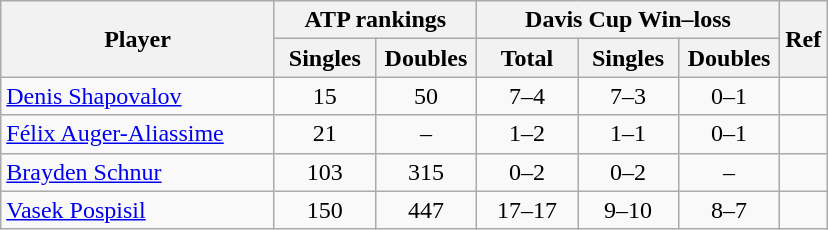<table class="wikitable sortable" style=text-align:center>
<tr>
<th rowspan=2 width="175">Player</th>
<th colspan=2>ATP rankings</th>
<th colspan=3>Davis Cup Win–loss</th>
<th rowspan=2 class="unsortable">Ref</th>
</tr>
<tr>
<th width="60">Singles</th>
<th width="60">Doubles</th>
<th width="60">Total</th>
<th width="60">Singles</th>
<th width="60">Doubles</th>
</tr>
<tr>
<td align=left><a href='#'>Denis Shapovalov</a></td>
<td>15</td>
<td>50</td>
<td>7–4</td>
<td>7–3</td>
<td>0–1</td>
<td></td>
</tr>
<tr>
<td align=left><a href='#'>Félix Auger-Aliassime</a></td>
<td>21</td>
<td>–</td>
<td>1–2</td>
<td>1–1</td>
<td>0–1</td>
<td></td>
</tr>
<tr>
<td align=left><a href='#'>Brayden Schnur</a></td>
<td>103</td>
<td>315</td>
<td>0–2</td>
<td>0–2</td>
<td>–</td>
<td></td>
</tr>
<tr>
<td align=left><a href='#'>Vasek Pospisil</a></td>
<td>150</td>
<td>447</td>
<td>17–17</td>
<td>9–10</td>
<td>8–7</td>
<td></td>
</tr>
</table>
